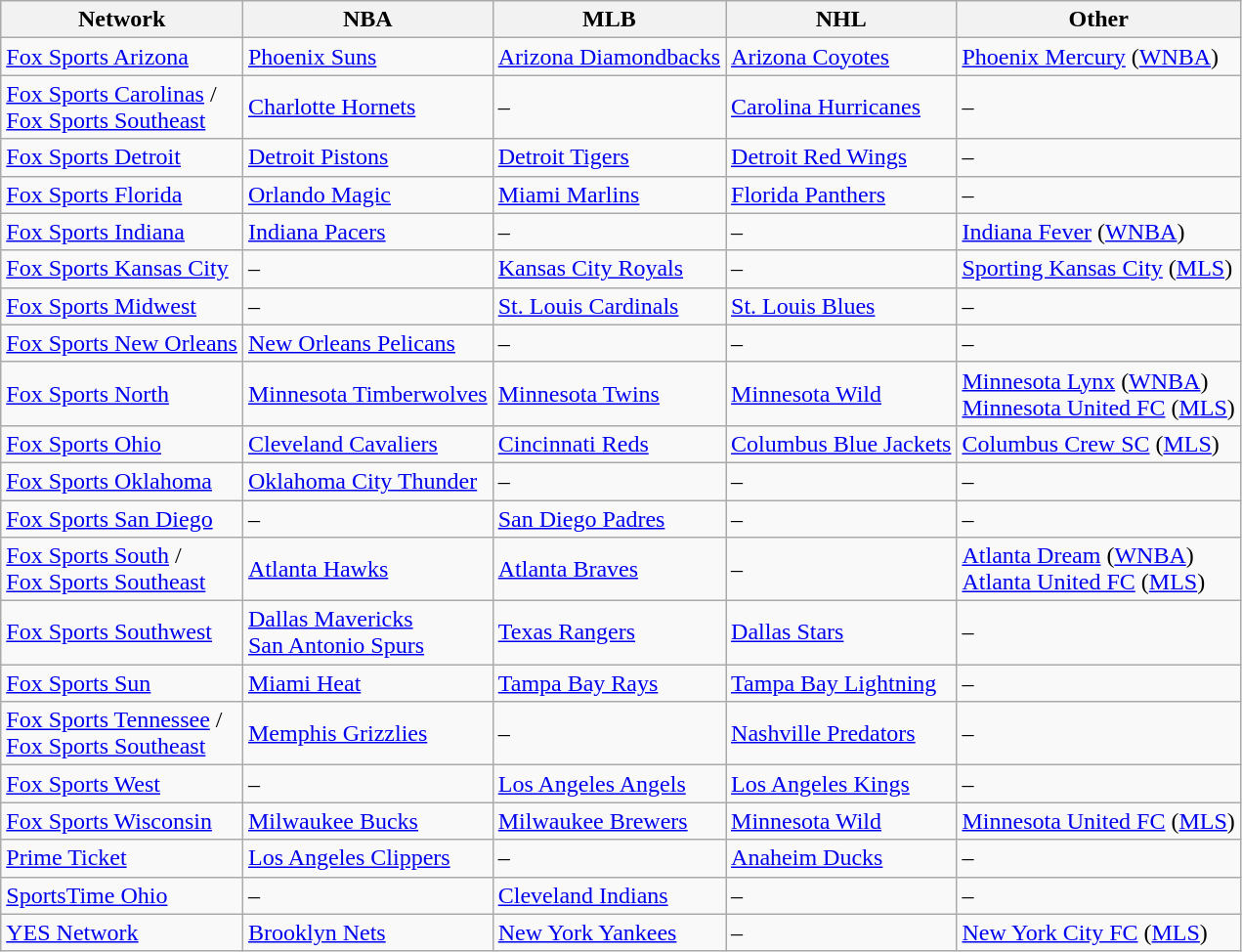<table class="wikitable sortable">
<tr>
<th>Network</th>
<th>NBA</th>
<th>MLB</th>
<th>NHL</th>
<th>Other</th>
</tr>
<tr>
<td><a href='#'>Fox Sports Arizona</a></td>
<td><a href='#'>Phoenix Suns</a></td>
<td><a href='#'>Arizona Diamondbacks</a></td>
<td><a href='#'>Arizona Coyotes</a></td>
<td><a href='#'>Phoenix Mercury</a> (<a href='#'>WNBA</a>)</td>
</tr>
<tr>
<td><a href='#'>Fox Sports Carolinas</a> / <br><a href='#'>Fox Sports Southeast</a></td>
<td><a href='#'>Charlotte Hornets</a></td>
<td>–</td>
<td><a href='#'>Carolina Hurricanes</a></td>
<td>–</td>
</tr>
<tr>
<td><a href='#'>Fox Sports Detroit</a></td>
<td><a href='#'>Detroit Pistons</a></td>
<td><a href='#'>Detroit Tigers</a></td>
<td><a href='#'>Detroit Red Wings</a></td>
<td>–</td>
</tr>
<tr>
<td><a href='#'>Fox Sports Florida</a></td>
<td><a href='#'>Orlando Magic</a></td>
<td><a href='#'>Miami Marlins</a></td>
<td><a href='#'>Florida Panthers</a></td>
<td>–</td>
</tr>
<tr>
<td><a href='#'>Fox Sports Indiana</a></td>
<td><a href='#'>Indiana Pacers</a></td>
<td>–</td>
<td>–</td>
<td><a href='#'>Indiana Fever</a> (<a href='#'>WNBA</a>)</td>
</tr>
<tr>
<td><a href='#'>Fox&nbsp;Sports&nbsp;Kansas&nbsp;City</a></td>
<td>–</td>
<td><a href='#'>Kansas City Royals</a></td>
<td>–</td>
<td><a href='#'>Sporting Kansas City</a> (<a href='#'>MLS</a>)</td>
</tr>
<tr>
<td><a href='#'>Fox Sports Midwest</a></td>
<td>–</td>
<td><a href='#'>St. Louis Cardinals</a></td>
<td><a href='#'>St. Louis Blues</a></td>
<td>–</td>
</tr>
<tr>
<td><a href='#'>Fox Sports New Orleans</a></td>
<td><a href='#'>New Orleans Pelicans</a></td>
<td>–</td>
<td>–</td>
<td>–</td>
</tr>
<tr>
<td><a href='#'>Fox Sports North</a></td>
<td><a href='#'>Minnesota Timberwolves</a></td>
<td><a href='#'>Minnesota Twins</a></td>
<td><a href='#'>Minnesota Wild</a></td>
<td><a href='#'>Minnesota Lynx</a> (<a href='#'>WNBA</a>)<br><a href='#'>Minnesota United FC</a> (<a href='#'>MLS</a>)</td>
</tr>
<tr>
<td><a href='#'>Fox Sports Ohio</a></td>
<td><a href='#'>Cleveland Cavaliers</a></td>
<td><a href='#'>Cincinnati Reds</a></td>
<td><a href='#'>Columbus Blue Jackets</a></td>
<td><a href='#'>Columbus Crew SC</a> (<a href='#'>MLS</a>)</td>
</tr>
<tr>
<td><a href='#'>Fox Sports Oklahoma</a></td>
<td><a href='#'>Oklahoma City Thunder</a></td>
<td>–</td>
<td>–</td>
<td>–</td>
</tr>
<tr>
<td><a href='#'>Fox Sports San Diego</a></td>
<td>–</td>
<td><a href='#'>San Diego Padres</a></td>
<td>–</td>
<td>–</td>
</tr>
<tr>
<td><a href='#'>Fox Sports South</a> / <br><a href='#'>Fox Sports Southeast</a></td>
<td><a href='#'>Atlanta Hawks</a></td>
<td><a href='#'>Atlanta Braves</a></td>
<td>–</td>
<td><a href='#'>Atlanta Dream</a> (<a href='#'>WNBA</a>) <br> <a href='#'>Atlanta United FC</a> (<a href='#'>MLS</a>)</td>
</tr>
<tr>
<td><a href='#'>Fox Sports Southwest</a></td>
<td><a href='#'>Dallas Mavericks</a> <br><a href='#'>San Antonio Spurs</a></td>
<td><a href='#'>Texas Rangers</a></td>
<td><a href='#'>Dallas Stars</a></td>
<td>–</td>
</tr>
<tr>
<td><a href='#'>Fox Sports Sun</a></td>
<td><a href='#'>Miami Heat</a></td>
<td><a href='#'>Tampa Bay Rays</a></td>
<td><a href='#'>Tampa Bay Lightning</a></td>
<td>–</td>
</tr>
<tr>
<td><a href='#'>Fox Sports Tennessee</a> / <br><a href='#'>Fox Sports Southeast</a></td>
<td><a href='#'>Memphis Grizzlies</a></td>
<td>–</td>
<td><a href='#'>Nashville Predators</a></td>
<td>–</td>
</tr>
<tr>
<td><a href='#'>Fox Sports West</a></td>
<td>–</td>
<td><a href='#'>Los Angeles Angels</a></td>
<td><a href='#'>Los Angeles Kings</a></td>
<td>–</td>
</tr>
<tr>
<td><a href='#'>Fox Sports Wisconsin</a></td>
<td><a href='#'>Milwaukee Bucks</a></td>
<td><a href='#'>Milwaukee Brewers</a></td>
<td><a href='#'>Minnesota Wild</a></td>
<td><a href='#'>Minnesota United FC</a> (<a href='#'>MLS</a>)</td>
</tr>
<tr>
<td><a href='#'>Prime Ticket</a></td>
<td><a href='#'>Los Angeles Clippers</a></td>
<td>–</td>
<td><a href='#'>Anaheim Ducks</a></td>
<td>–</td>
</tr>
<tr>
<td><a href='#'>SportsTime Ohio</a></td>
<td>–</td>
<td><a href='#'>Cleveland Indians</a></td>
<td>–</td>
<td>–</td>
</tr>
<tr>
<td><a href='#'>YES Network</a></td>
<td><a href='#'>Brooklyn Nets</a></td>
<td><a href='#'>New York Yankees</a></td>
<td>–</td>
<td><a href='#'>New York City FC</a> (<a href='#'>MLS</a>)</td>
</tr>
</table>
